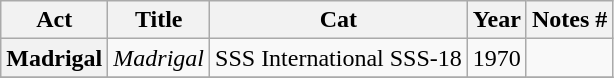<table class="wikitable plainrowheaders sortable">
<tr>
<th scope="col">Act</th>
<th scope="col" class="unsortable">Title</th>
<th scope="col">Cat</th>
<th scope="col">Year</th>
<th scope="col" class="unsortable">Notes #</th>
</tr>
<tr>
<th scope="row">Madrigal</th>
<td><em>Madrigal</em></td>
<td>SSS International SSS-18</td>
<td>1970</td>
<td></td>
</tr>
<tr>
</tr>
</table>
